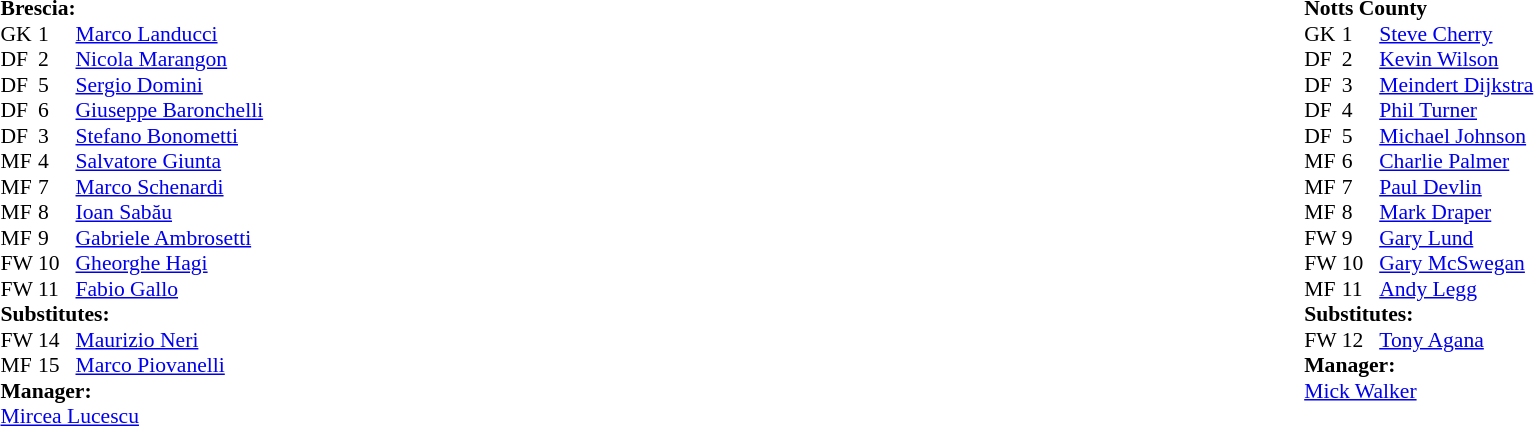<table width=100%>
<tr>
<td valign=top width=50%><br><table style=font-size:90% cellspacing=0 cellpadding=0>
<tr>
<td colspan="4"><strong>Brescia:</strong></td>
</tr>
<tr>
<th width=25></th>
<th width=25></th>
</tr>
<tr>
<td>GK</td>
<td>1</td>
<td> <a href='#'>Marco Landucci</a></td>
<td></td>
</tr>
<tr>
<td>DF</td>
<td>2</td>
<td> <a href='#'>Nicola Marangon</a></td>
<td></td>
</tr>
<tr>
<td>DF</td>
<td>5</td>
<td> <a href='#'>Sergio Domini</a></td>
</tr>
<tr>
<td>DF</td>
<td>6</td>
<td> <a href='#'>Giuseppe Baronchelli</a></td>
</tr>
<tr>
<td>DF</td>
<td>3</td>
<td> <a href='#'>Stefano Bonometti</a></td>
</tr>
<tr>
<td>MF</td>
<td>4</td>
<td> <a href='#'>Salvatore Giunta</a></td>
</tr>
<tr>
<td>MF</td>
<td>7</td>
<td> <a href='#'>Marco Schenardi</a></td>
<td></td>
</tr>
<tr>
<td>MF</td>
<td>8</td>
<td> <a href='#'>Ioan Sabău</a></td>
</tr>
<tr>
<td>MF</td>
<td>9</td>
<td> <a href='#'>Gabriele Ambrosetti</a></td>
<td></td>
</tr>
<tr>
<td>FW</td>
<td>10</td>
<td> <a href='#'>Gheorghe Hagi</a></td>
</tr>
<tr>
<td>FW</td>
<td>11</td>
<td> <a href='#'>Fabio Gallo</a></td>
</tr>
<tr>
<td colspan=3><strong>Substitutes:</strong></td>
</tr>
<tr>
<td>FW</td>
<td>14</td>
<td> <a href='#'>Maurizio Neri</a></td>
<td></td>
<td></td>
</tr>
<tr>
<td>MF</td>
<td>15</td>
<td> <a href='#'>Marco Piovanelli</a></td>
<td></td>
<td></td>
</tr>
<tr>
<td colspan="3"><strong>Manager:</strong></td>
</tr>
<tr>
<td colspan="4"> <a href='#'>Mircea Lucescu</a></td>
</tr>
</table>
</td>
<td valign="top"></td>
<td valign="top" width="50%"><br><table style="font-size: 90%" cellspacing="0" cellpadding="0" align=center>
<tr>
<td colspan="4"><strong>Notts County</strong></td>
</tr>
<tr>
<th width=25></th>
<th width=25></th>
</tr>
<tr>
<td>GK</td>
<td>1</td>
<td> <a href='#'>Steve Cherry</a></td>
</tr>
<tr>
<td>DF</td>
<td>2</td>
<td> <a href='#'>Kevin Wilson</a></td>
</tr>
<tr>
<td>DF</td>
<td>3</td>
<td> <a href='#'>Meindert Dijkstra</a></td>
</tr>
<tr>
<td>DF</td>
<td>4</td>
<td> <a href='#'>Phil Turner</a></td>
</tr>
<tr>
<td>DF</td>
<td>5</td>
<td> <a href='#'>Michael Johnson</a></td>
</tr>
<tr>
<td>MF</td>
<td>6</td>
<td> <a href='#'>Charlie Palmer</a></td>
</tr>
<tr>
<td>MF</td>
<td>7</td>
<td> <a href='#'>Paul Devlin</a></td>
</tr>
<tr>
<td>MF</td>
<td>8</td>
<td> <a href='#'>Mark Draper</a></td>
</tr>
<tr>
<td>FW</td>
<td>9</td>
<td> <a href='#'>Gary Lund</a></td>
</tr>
<tr>
<td>FW</td>
<td>10</td>
<td> <a href='#'>Gary McSwegan</a></td>
<td></td>
<td></td>
</tr>
<tr>
<td>MF</td>
<td>11</td>
<td> <a href='#'>Andy Legg</a></td>
</tr>
<tr>
<td colspan=3><strong>Substitutes:</strong></td>
</tr>
<tr>
<td>FW</td>
<td>12</td>
<td> <a href='#'>Tony Agana</a></td>
<td></td>
<td></td>
</tr>
<tr>
<td colspan="3"><strong>Manager:</strong></td>
</tr>
<tr>
<td colspan="4"> <a href='#'>Mick Walker</a></td>
</tr>
</table>
</td>
</tr>
</table>
